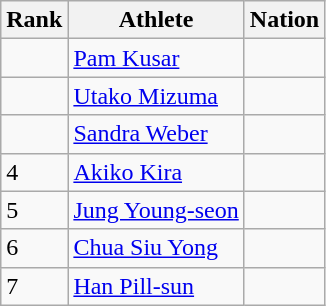<table class="wikitable sortable" style="text-align:left">
<tr>
<th scope=col>Rank</th>
<th scope=col>Athlete</th>
<th scope=col>Nation</th>
</tr>
<tr>
<td></td>
<td align=left><a href='#'>Pam Kusar</a></td>
<td></td>
</tr>
<tr>
<td></td>
<td align=left><a href='#'>Utako Mizuma</a></td>
<td></td>
</tr>
<tr>
<td></td>
<td align=left><a href='#'>Sandra Weber</a></td>
<td></td>
</tr>
<tr>
<td>4</td>
<td align=left><a href='#'>Akiko Kira</a></td>
<td></td>
</tr>
<tr>
<td>5</td>
<td align=left><a href='#'>Jung Young-seon</a></td>
<td></td>
</tr>
<tr>
<td>6</td>
<td align=left><a href='#'>Chua Siu Yong</a></td>
<td></td>
</tr>
<tr>
<td>7</td>
<td align=left><a href='#'>Han Pill-sun</a></td>
<td></td>
</tr>
</table>
